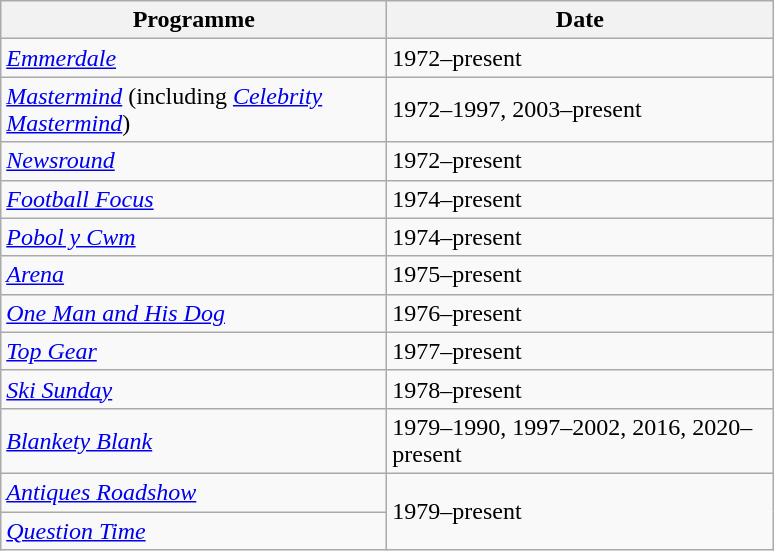<table class="wikitable">
<tr>
<th width=250>Programme</th>
<th width=250>Date</th>
</tr>
<tr>
<td><em><a href='#'>Emmerdale</a></em></td>
<td>1972–present</td>
</tr>
<tr>
<td><em><a href='#'>Mastermind</a></em> (including <em><a href='#'>Celebrity Mastermind</a></em>)</td>
<td>1972–1997, 2003–present</td>
</tr>
<tr>
<td><em><a href='#'>Newsround</a></em></td>
<td>1972–present</td>
</tr>
<tr>
<td><em><a href='#'>Football Focus</a></em></td>
<td>1974–present</td>
</tr>
<tr>
<td><em><a href='#'>Pobol y Cwm</a></em></td>
<td>1974–present</td>
</tr>
<tr>
<td><em><a href='#'>Arena</a></em></td>
<td>1975–present</td>
</tr>
<tr>
<td><em><a href='#'>One Man and His Dog</a></em></td>
<td>1976–present</td>
</tr>
<tr>
<td><em><a href='#'>Top Gear</a></em></td>
<td>1977–present</td>
</tr>
<tr>
<td><em><a href='#'>Ski Sunday</a></em></td>
<td>1978–present</td>
</tr>
<tr>
<td><em><a href='#'>Blankety Blank</a></em></td>
<td>1979–1990, 1997–2002, 2016, 2020–present</td>
</tr>
<tr>
<td><em><a href='#'>Antiques Roadshow</a></em></td>
<td rowspan="2">1979–present</td>
</tr>
<tr>
<td><em><a href='#'>Question Time</a></em></td>
</tr>
</table>
